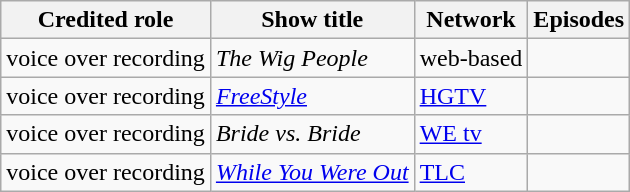<table class="wikitable">
<tr>
<th>Credited role</th>
<th>Show title</th>
<th>Network</th>
<th>Episodes</th>
</tr>
<tr>
<td>voice over recording</td>
<td><em>The Wig People</em></td>
<td>web-based</td>
<td></td>
</tr>
<tr>
<td>voice over recording</td>
<td><em><a href='#'>FreeStyle</a></em></td>
<td><a href='#'>HGTV</a></td>
<td></td>
</tr>
<tr>
<td>voice over recording</td>
<td><em>Bride vs. Bride</em></td>
<td><a href='#'>WE tv</a></td>
<td></td>
</tr>
<tr>
<td>voice over recording</td>
<td><em><a href='#'>While You Were Out</a></em></td>
<td><a href='#'>TLC</a></td>
<td></td>
</tr>
</table>
